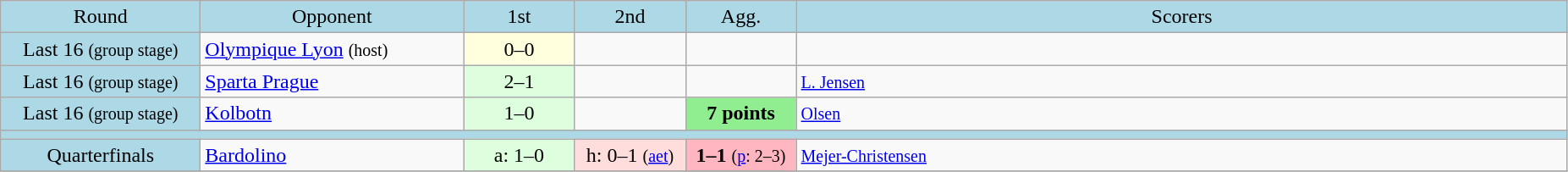<table class="wikitable" style="text-align:center">
<tr bgcolor=lightblue>
<td width=150px>Round</td>
<td width=200px>Opponent</td>
<td width=80px>1st</td>
<td width=80px>2nd</td>
<td width=80px>Agg.</td>
<td width=600px>Scorers</td>
</tr>
<tr>
<td bgcolor=lightblue>Last 16 <small>(group stage)</small></td>
<td align=left> <a href='#'>Olympique Lyon</a> <small>(host)</small></td>
<td bgcolor="#ffffdd">0–0</td>
<td></td>
<td></td>
<td align=left></td>
</tr>
<tr>
<td bgcolor=lightblue>Last 16 <small>(group stage)</small></td>
<td align=left> <a href='#'>Sparta Prague</a></td>
<td bgcolor="#ddffdd">2–1</td>
<td></td>
<td></td>
<td align=left><small><a href='#'>L. Jensen</a></small></td>
</tr>
<tr>
<td bgcolor=lightblue>Last 16 <small>(group stage)</small></td>
<td align=left> <a href='#'>Kolbotn</a></td>
<td bgcolor="#ddffdd">1–0</td>
<td></td>
<td bgcolor=lightgreen><strong>7 points</strong></td>
<td align=left><small><a href='#'>Olsen</a></small></td>
</tr>
<tr bgcolor=lightblue>
<td colspan=6></td>
</tr>
<tr>
<td bgcolor=lightblue>Quarterfinals</td>
<td align=left> <a href='#'>Bardolino</a></td>
<td bgcolor="#ddffdd">a: 1–0</td>
<td bgcolor="#ffdddd">h: 0–1 <small>(<a href='#'>aet</a>)</small></td>
<td bgcolor=lightpink><strong>1–1</strong> <small>(<a href='#'>p</a>: 2–3)</small></td>
<td align=left><small><a href='#'>Mejer-Christensen</a></small></td>
</tr>
<tr>
</tr>
</table>
